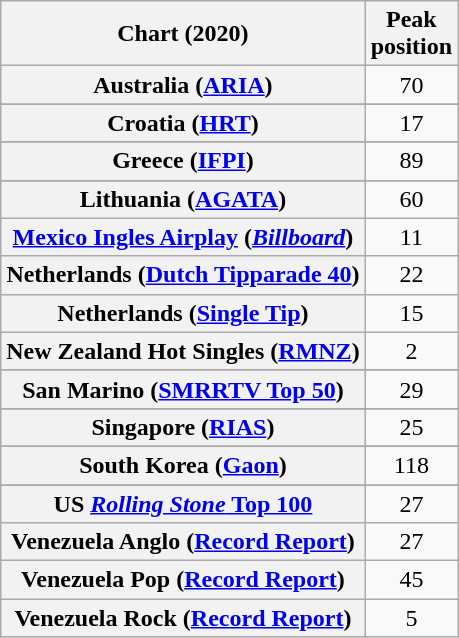<table class="wikitable sortable plainrowheaders" style="text-align:center">
<tr>
<th scope="col">Chart (2020)</th>
<th scope="col">Peak<br>position</th>
</tr>
<tr>
<th scope="row">Australia (<a href='#'>ARIA</a>)</th>
<td>70</td>
</tr>
<tr>
</tr>
<tr>
</tr>
<tr>
</tr>
<tr>
</tr>
<tr>
</tr>
<tr>
</tr>
<tr>
<th scope="row">Croatia (<a href='#'>HRT</a>)</th>
<td>17</td>
</tr>
<tr>
</tr>
<tr>
</tr>
<tr>
<th scope="row">Greece (<a href='#'>IFPI</a>)</th>
<td>89</td>
</tr>
<tr>
</tr>
<tr>
</tr>
<tr>
<th scope="row">Lithuania (<a href='#'>AGATA</a>)</th>
<td>60</td>
</tr>
<tr>
<th scope="row"><a href='#'>Mexico Ingles Airplay</a> (<em><a href='#'>Billboard</a></em>)</th>
<td>11</td>
</tr>
<tr>
<th scope="row">Netherlands (<a href='#'>Dutch Tipparade 40</a>)</th>
<td>22</td>
</tr>
<tr>
<th scope="row">Netherlands (<a href='#'>Single Tip</a>)</th>
<td>15</td>
</tr>
<tr>
<th scope="row">New Zealand Hot Singles (<a href='#'>RMNZ</a>)</th>
<td>2</td>
</tr>
<tr>
</tr>
<tr>
<th scope="row">San Marino (<a href='#'>SMRRTV Top 50</a>)</th>
<td>29</td>
</tr>
<tr>
</tr>
<tr>
<th scope="row">Singapore (<a href='#'>RIAS</a>)</th>
<td>25</td>
</tr>
<tr>
</tr>
<tr>
<th scope="row">South Korea (<a href='#'>Gaon</a>)</th>
<td>118</td>
</tr>
<tr>
</tr>
<tr>
</tr>
<tr>
</tr>
<tr>
</tr>
<tr>
</tr>
<tr>
</tr>
<tr>
<th scope="row">US <a href='#'><em>Rolling Stone</em> Top 100</a></th>
<td>27</td>
</tr>
<tr>
<th scope="row">Venezuela Anglo (<a href='#'>Record Report</a>)</th>
<td>27</td>
</tr>
<tr>
<th scope="row">Venezuela Pop (<a href='#'>Record Report</a>)</th>
<td>45</td>
</tr>
<tr>
<th scope="row">Venezuela Rock (<a href='#'>Record Report</a>)</th>
<td>5</td>
</tr>
</table>
